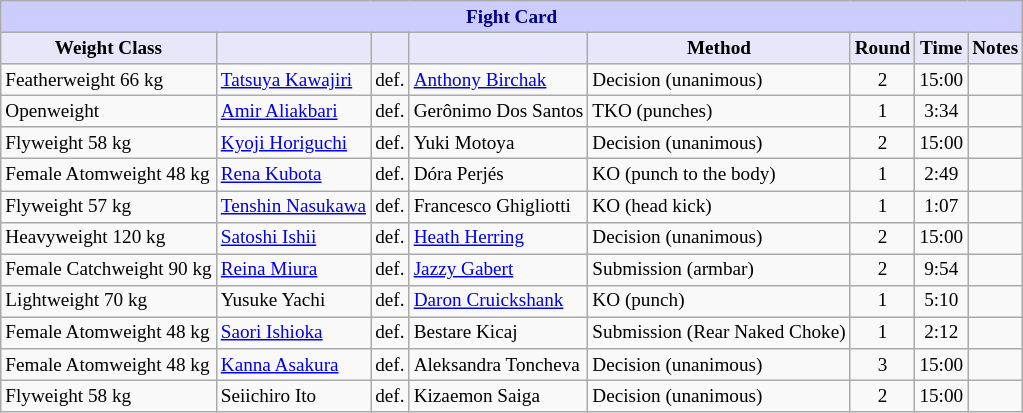<table class="wikitable" style="font-size: 80%;">
<tr>
<th colspan="8" style="background-color: #ccf; color: #000080; text-align: center;"><strong>Fight Card</strong></th>
</tr>
<tr>
<th colspan="1" style="background-color: #E6E8FA; color: #000000; text-align: center;">Weight Class</th>
<th colspan="1" style="background-color: #E6E8FA; color: #000000; text-align: center;"></th>
<th colspan="1" style="background-color: #E6E8FA; color: #000000; text-align: center;"></th>
<th colspan="1" style="background-color: #E6E8FA; color: #000000; text-align: center;"></th>
<th colspan="1" style="background-color: #E6E8FA; color: #000000; text-align: center;">Method</th>
<th colspan="1" style="background-color: #E6E8FA; color: #000000; text-align: center;">Round</th>
<th colspan="1" style="background-color: #E6E8FA; color: #000000; text-align: center;">Time</th>
<th colspan="1" style="background-color: #E6E8FA; color: #000000; text-align: center;">Notes</th>
</tr>
<tr>
<td>Featherweight 66 kg</td>
<td> <a href='#'>Tatsuya Kawajiri</a></td>
<td align=center>def.</td>
<td> <a href='#'>Anthony Birchak</a></td>
<td>Decision (unanimous)</td>
<td align=center>2</td>
<td align=center>15:00</td>
<td></td>
</tr>
<tr>
<td>Openweight</td>
<td> <a href='#'>Amir Aliakbari</a></td>
<td align=center>def.</td>
<td> Gerônimo Dos Santos</td>
<td>TKO (punches)</td>
<td align=center>1</td>
<td align=center>3:34</td>
<td></td>
</tr>
<tr>
<td>Flyweight 58 kg</td>
<td> <a href='#'>Kyoji Horiguchi</a></td>
<td align=center>def.</td>
<td> Yuki Motoya</td>
<td>Decision (unanimous)</td>
<td align=center>2</td>
<td align=center>15:00</td>
<td></td>
</tr>
<tr>
<td>Female Atomweight 48 kg</td>
<td> <a href='#'>Rena Kubota</a></td>
<td align=center>def.</td>
<td> Dóra Perjés</td>
<td>KO (punch to the body)</td>
<td align=center>1</td>
<td align=center>2:49</td>
<td></td>
</tr>
<tr>
<td>Flyweight 57 kg</td>
<td> <a href='#'>Tenshin Nasukawa</a></td>
<td align=center>def.</td>
<td> Francesco Ghigliotti</td>
<td>KO (head kick)</td>
<td align=center>1</td>
<td align=center>1:07</td>
<td></td>
</tr>
<tr>
<td>Heavyweight 120 kg</td>
<td> <a href='#'>Satoshi Ishii</a></td>
<td align=center>def.</td>
<td> <a href='#'>Heath Herring</a></td>
<td>Decision (unanimous)</td>
<td align=center>2</td>
<td align=center>15:00</td>
<td></td>
</tr>
<tr>
<td>Female Catchweight 90 kg</td>
<td> <a href='#'>Reina Miura</a></td>
<td align=center>def.</td>
<td> <a href='#'>Jazzy Gabert</a></td>
<td>Submission (armbar)</td>
<td align=center>2</td>
<td align=center>9:54</td>
<td></td>
</tr>
<tr>
<td>Lightweight 70 kg</td>
<td> Yusuke Yachi</td>
<td align=center>def.</td>
<td> <a href='#'>Daron Cruickshank</a></td>
<td>KO (punch)</td>
<td align=center>1</td>
<td align=center>5:10</td>
<td></td>
</tr>
<tr>
<td>Female Atomweight 48 kg</td>
<td> <a href='#'>Saori Ishioka</a></td>
<td align=center>def.</td>
<td> Bestare Kicaj</td>
<td>Submission (Rear Naked Choke)</td>
<td align=center>1</td>
<td align=center>2:12</td>
<td></td>
</tr>
<tr>
<td>Female Atomweight 48 kg</td>
<td> <a href='#'>Kanna Asakura</a></td>
<td align=center>def.</td>
<td> Aleksandra Toncheva</td>
<td>Decision (unanimous)</td>
<td align=center>3</td>
<td align=center>15:00</td>
<td></td>
</tr>
<tr>
<td>Flyweight 58 kg</td>
<td> Seiichiro Ito</td>
<td align=center>def.</td>
<td> Kizaemon Saiga</td>
<td>Decision (unanimous)</td>
<td align=center>2</td>
<td align=center>15:00</td>
<td></td>
</tr>
</table>
